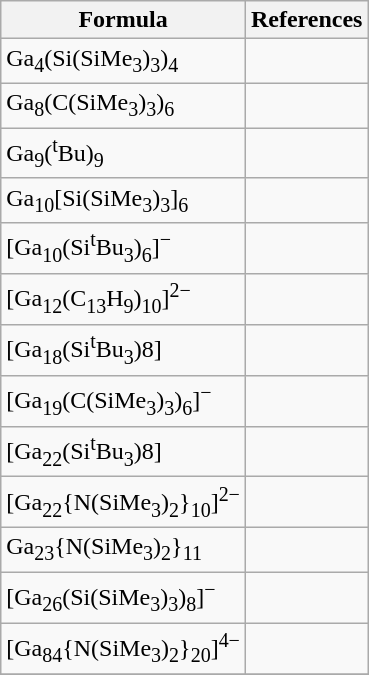<table class="wikitable">
<tr>
<th>Formula</th>
<th>References</th>
</tr>
<tr>
<td>Ga<sub>4</sub>(Si(SiMe<sub>3</sub>)<sub>3</sub>)<sub>4</sub></td>
<td></td>
</tr>
<tr>
<td>Ga<sub>8</sub>(C(SiMe<sub>3</sub>)<sub>3</sub>)<sub>6</sub></td>
<td></td>
</tr>
<tr>
<td>Ga<sub>9</sub>(<sup>t</sup>Bu)<sub>9</sub></td>
<td></td>
</tr>
<tr>
<td>Ga<sub>10</sub>[Si(SiMe<sub>3</sub>)<sub>3</sub>]<sub>6</sub></td>
<td></td>
</tr>
<tr>
<td>[Ga<sub>10</sub>(Si<sup>t</sup>Bu<sub>3</sub>)<sub>6</sub>]<sup>−</sup></td>
<td></td>
</tr>
<tr>
<td>[Ga<sub>12</sub>(C<sub>13</sub>H<sub>9</sub>)<sub>10</sub>]<sup>2−</sup></td>
<td></td>
</tr>
<tr>
<td>[Ga<sub>18</sub>(Si<sup>t</sup>Bu<sub>3</sub>)8]</td>
<td></td>
</tr>
<tr>
<td>[Ga<sub>19</sub>(C(SiMe<sub>3</sub>)<sub>3</sub>)<sub>6</sub>]<sup>−</sup></td>
<td></td>
</tr>
<tr>
<td>[Ga<sub>22</sub>(Si<sup>t</sup>Bu<sub>3</sub>)8]</td>
<td></td>
</tr>
<tr>
<td>[Ga<sub>22</sub>{N(SiMe<sub>3</sub>)<sub>2</sub>}<sub>10</sub>]<sup>2−</sup></td>
<td></td>
</tr>
<tr>
<td>Ga<sub>23</sub>{N(SiMe<sub>3</sub>)<sub>2</sub>}<sub>11</sub></td>
<td></td>
</tr>
<tr>
<td>[Ga<sub>26</sub>(Si(SiMe<sub>3</sub>)<sub>3</sub>)<sub>8</sub>]<sup>−</sup></td>
<td></td>
</tr>
<tr>
<td>[Ga<sub>84</sub>{N(SiMe<sub>3</sub>)<sub>2</sub>}<sub>20</sub>]<sup>4−</sup></td>
<td></td>
</tr>
<tr>
</tr>
</table>
